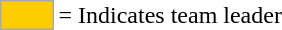<table>
<tr>
<td style="background-color:#FFCC00; border:1px solid #aaaaaa; width:2em;"></td>
<td>= Indicates team leader</td>
</tr>
</table>
